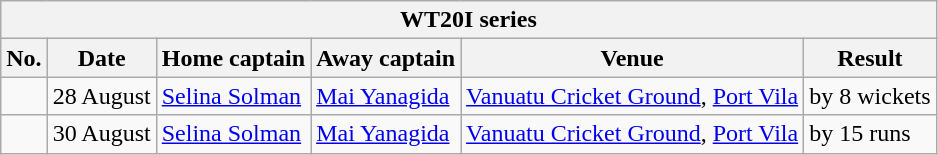<table class="wikitable">
<tr>
<th colspan="9">WT20I series</th>
</tr>
<tr>
<th>No.</th>
<th>Date</th>
<th>Home captain</th>
<th>Away captain</th>
<th>Venue</th>
<th>Result</th>
</tr>
<tr>
<td></td>
<td>28 August</td>
<td><a href='#'>Selina Solman</a></td>
<td><a href='#'>Mai Yanagida</a></td>
<td><a href='#'>Vanuatu Cricket Ground</a>, <a href='#'>Port Vila</a></td>
<td> by 8 wickets</td>
</tr>
<tr>
<td></td>
<td>30 August</td>
<td><a href='#'>Selina Solman</a></td>
<td><a href='#'>Mai Yanagida</a></td>
<td><a href='#'>Vanuatu Cricket Ground</a>, <a href='#'>Port Vila</a></td>
<td> by 15 runs</td>
</tr>
</table>
